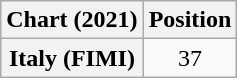<table class="wikitable plainrowheaders" style="text-align:center;">
<tr>
<th>Chart (2021)</th>
<th>Position</th>
</tr>
<tr>
<th scope="row">Italy (FIMI)</th>
<td>37</td>
</tr>
</table>
